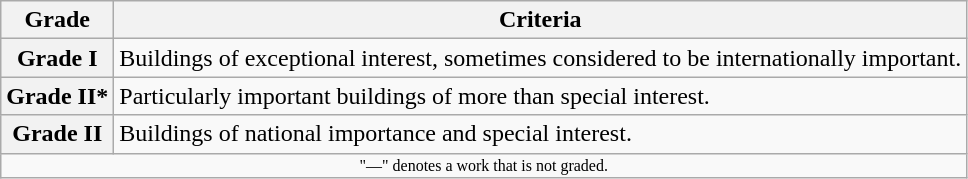<table class="wikitable" border="1">
<tr>
<th>Grade</th>
<th>Criteria</th>
</tr>
<tr>
<th>Grade I</th>
<td>Buildings of exceptional interest, sometimes considered to be internationally important.</td>
</tr>
<tr>
<th>Grade II*</th>
<td>Particularly important buildings of more than special interest.</td>
</tr>
<tr>
<th>Grade II</th>
<td>Buildings of national importance and special interest.</td>
</tr>
<tr>
<td align="center" colspan="14" style="font-size: 8pt">"—" denotes a work that is not graded.</td>
</tr>
</table>
